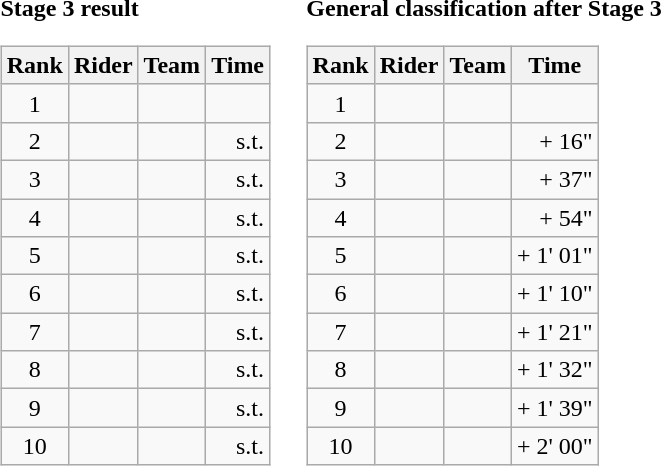<table>
<tr>
<td><strong>Stage 3 result</strong><br><table class="wikitable">
<tr>
<th scope="col">Rank</th>
<th scope="col">Rider</th>
<th scope="col">Team</th>
<th scope="col">Time</th>
</tr>
<tr>
<td style="text-align:center;">1</td>
<td></td>
<td></td>
<td style="text-align:right;"></td>
</tr>
<tr>
<td style="text-align:center;">2</td>
<td></td>
<td></td>
<td style="text-align:right;">s.t.</td>
</tr>
<tr>
<td style="text-align:center;">3</td>
<td></td>
<td></td>
<td style="text-align:right;">s.t.</td>
</tr>
<tr>
<td style="text-align:center;">4</td>
<td></td>
<td></td>
<td style="text-align:right;">s.t.</td>
</tr>
<tr>
<td style="text-align:center;">5</td>
<td></td>
<td></td>
<td style="text-align:right;">s.t.</td>
</tr>
<tr>
<td style="text-align:center;">6</td>
<td></td>
<td></td>
<td style="text-align:right;">s.t.</td>
</tr>
<tr>
<td style="text-align:center;">7</td>
<td></td>
<td></td>
<td style="text-align:right;">s.t.</td>
</tr>
<tr>
<td style="text-align:center;">8</td>
<td></td>
<td></td>
<td style="text-align:right;">s.t.</td>
</tr>
<tr>
<td style="text-align:center;">9</td>
<td></td>
<td></td>
<td style="text-align:right;">s.t.</td>
</tr>
<tr>
<td style="text-align:center;">10</td>
<td></td>
<td></td>
<td style="text-align:right;">s.t.</td>
</tr>
</table>
</td>
<td></td>
<td><strong>General classification after Stage 3</strong><br><table class="wikitable">
<tr>
<th scope="col">Rank</th>
<th scope="col">Rider</th>
<th scope="col">Team</th>
<th scope="col">Time</th>
</tr>
<tr>
<td style="text-align:center;">1</td>
<td>  </td>
<td></td>
<td style="text-align:right;"></td>
</tr>
<tr>
<td style="text-align:center;">2</td>
<td></td>
<td></td>
<td style="text-align:right;">+ 16"</td>
</tr>
<tr>
<td style="text-align:center;">3</td>
<td></td>
<td></td>
<td style="text-align:right;">+ 37"</td>
</tr>
<tr>
<td style="text-align:center;">4</td>
<td> </td>
<td></td>
<td style="text-align:right;">+ 54"</td>
</tr>
<tr>
<td style="text-align:center;">5</td>
<td></td>
<td></td>
<td style="text-align:right;">+ 1' 01"</td>
</tr>
<tr>
<td style="text-align:center;">6</td>
<td></td>
<td></td>
<td style="text-align:right;">+ 1' 10"</td>
</tr>
<tr>
<td style="text-align:center;">7</td>
<td></td>
<td></td>
<td style="text-align:right;">+ 1' 21"</td>
</tr>
<tr>
<td style="text-align:center;">8</td>
<td></td>
<td></td>
<td style="text-align:right;">+ 1' 32"</td>
</tr>
<tr>
<td style="text-align:center;">9</td>
<td></td>
<td></td>
<td style="text-align:right;">+ 1' 39"</td>
</tr>
<tr>
<td style="text-align:center;">10</td>
<td></td>
<td></td>
<td style="text-align:right;">+ 2' 00"</td>
</tr>
</table>
</td>
</tr>
</table>
